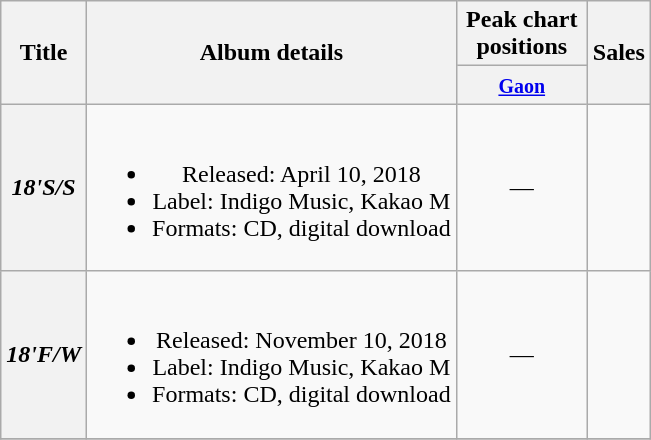<table class="wikitable plainrowheaders" style="text-align:center;">
<tr>
<th scope="col" rowspan="2">Title</th>
<th scope="col" rowspan="2">Album details</th>
<th scope="col" colspan="1" style="width:5em;">Peak chart positions</th>
<th scope="col" rowspan="2">Sales</th>
</tr>
<tr>
<th><small><a href='#'>Gaon</a></small><br></th>
</tr>
<tr>
<th scope="row"><em>18'S/S</em></th>
<td><br><ul><li>Released: April 10, 2018</li><li>Label: Indigo Music, Kakao M</li><li>Formats: CD, digital download</li></ul></td>
<td>—</td>
<td></td>
</tr>
<tr>
<th scope="row"><em>18'F/W</em></th>
<td><br><ul><li>Released: November 10, 2018</li><li>Label: Indigo Music, Kakao M</li><li>Formats: CD, digital download</li></ul></td>
<td>—</td>
<td></td>
</tr>
<tr>
</tr>
</table>
